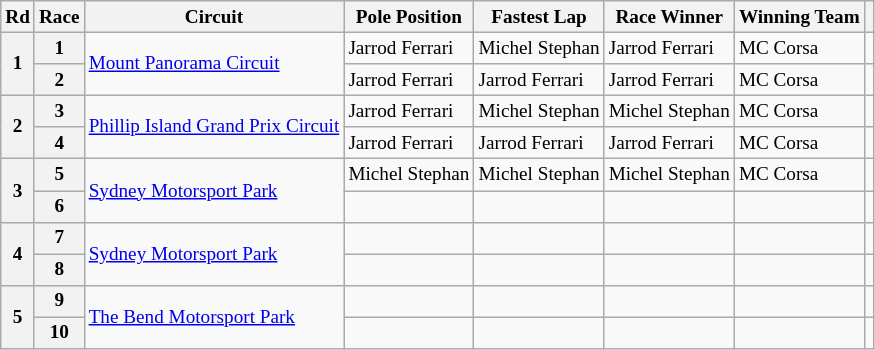<table class="wikitable" style="font-size:80%;">
<tr>
<th>Rd</th>
<th>Race</th>
<th>Circuit</th>
<th>Pole Position</th>
<th>Fastest Lap</th>
<th>Race Winner</th>
<th>Winning Team</th>
<th></th>
</tr>
<tr>
<th rowspan="2">1</th>
<th>1</th>
<td rowspan="2"> <a href='#'>Mount Panorama Circuit</a></td>
<td> Jarrod Ferrari</td>
<td> Michel Stephan</td>
<td> Jarrod Ferrari</td>
<td>MC Corsa</td>
<td align="center"></td>
</tr>
<tr>
<th>2</th>
<td> Jarrod Ferrari</td>
<td> Jarrod Ferrari</td>
<td> Jarrod Ferrari</td>
<td>MC Corsa</td>
<td align="center"></td>
</tr>
<tr>
<th rowspan="2">2</th>
<th>3</th>
<td rowspan="2"> <a href='#'>Phillip Island Grand Prix Circuit</a></td>
<td> Jarrod Ferrari</td>
<td> Michel Stephan</td>
<td> Michel Stephan</td>
<td>MC Corsa</td>
<td></td>
</tr>
<tr>
<th>4</th>
<td> Jarrod Ferrari</td>
<td> Jarrod Ferrari</td>
<td> Jarrod Ferrari</td>
<td>MC Corsa</td>
<td></td>
</tr>
<tr>
<th rowspan="2">3</th>
<th>5</th>
<td rowspan="2"> <a href='#'>Sydney Motorsport Park</a></td>
<td> Michel Stephan</td>
<td> Michel Stephan</td>
<td> Michel Stephan</td>
<td>MC Corsa</td>
<td></td>
</tr>
<tr>
<th>6</th>
<td></td>
<td></td>
<td></td>
<td></td>
<td></td>
</tr>
<tr>
<th rowspan="2">4</th>
<th>7</th>
<td rowspan="2"> <a href='#'>Sydney Motorsport Park</a></td>
<td></td>
<td></td>
<td></td>
<td></td>
<td></td>
</tr>
<tr>
<th>8</th>
<td></td>
<td></td>
<td></td>
<td></td>
<td></td>
</tr>
<tr>
<th rowspan="2">5</th>
<th>9</th>
<td rowspan="2"> <a href='#'>The Bend Motorsport Park</a></td>
<td></td>
<td></td>
<td></td>
<td></td>
<td></td>
</tr>
<tr>
<th>10</th>
<td></td>
<td></td>
<td></td>
<td></td>
<td></td>
</tr>
</table>
